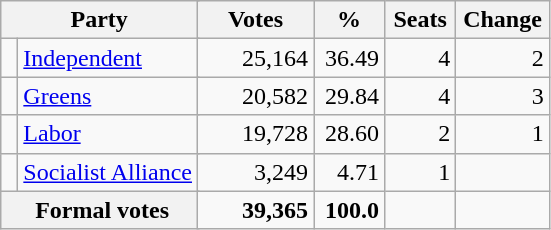<table class="wikitable" style="text-align:right; margin-bottom:0">
<tr>
<th style="width:10px" colspan=3>Party</th>
<th style="width:70px;">Votes</th>
<th style="width:40px;">%</th>
<th style="width:40px;">Seats</th>
<th style="width:40px;">Change</th>
</tr>
<tr>
<td> </td>
<td style="text-align:left;" colspan="2"><a href='#'>Independent</a></td>
<td style="width:70px;">25,164</td>
<td style="width:40px;">36.49</td>
<td style="width:40px;">4</td>
<td style="width:55px;"> 2</td>
</tr>
<tr>
<td> </td>
<td style="text-align:left;" colspan="2"><a href='#'>Greens</a></td>
<td>20,582</td>
<td>29.84</td>
<td>4</td>
<td> 3</td>
</tr>
<tr>
<td> </td>
<td style="text-align:left;" colspan="2"><a href='#'>Labor</a></td>
<td>19,728</td>
<td>28.60</td>
<td>2</td>
<td> 1</td>
</tr>
<tr>
<td> </td>
<td style="text-align:left;" colspan="2"><a href='#'>Socialist Alliance</a></td>
<td>3,249</td>
<td>4.71</td>
<td>1</td>
<td></td>
</tr>
<tr>
<th colspan="3" rowspan="1"> Formal votes</th>
<td><strong>39,365</strong></td>
<td><strong>100.0</strong></td>
<td></td>
<td></td>
</tr>
</table>
